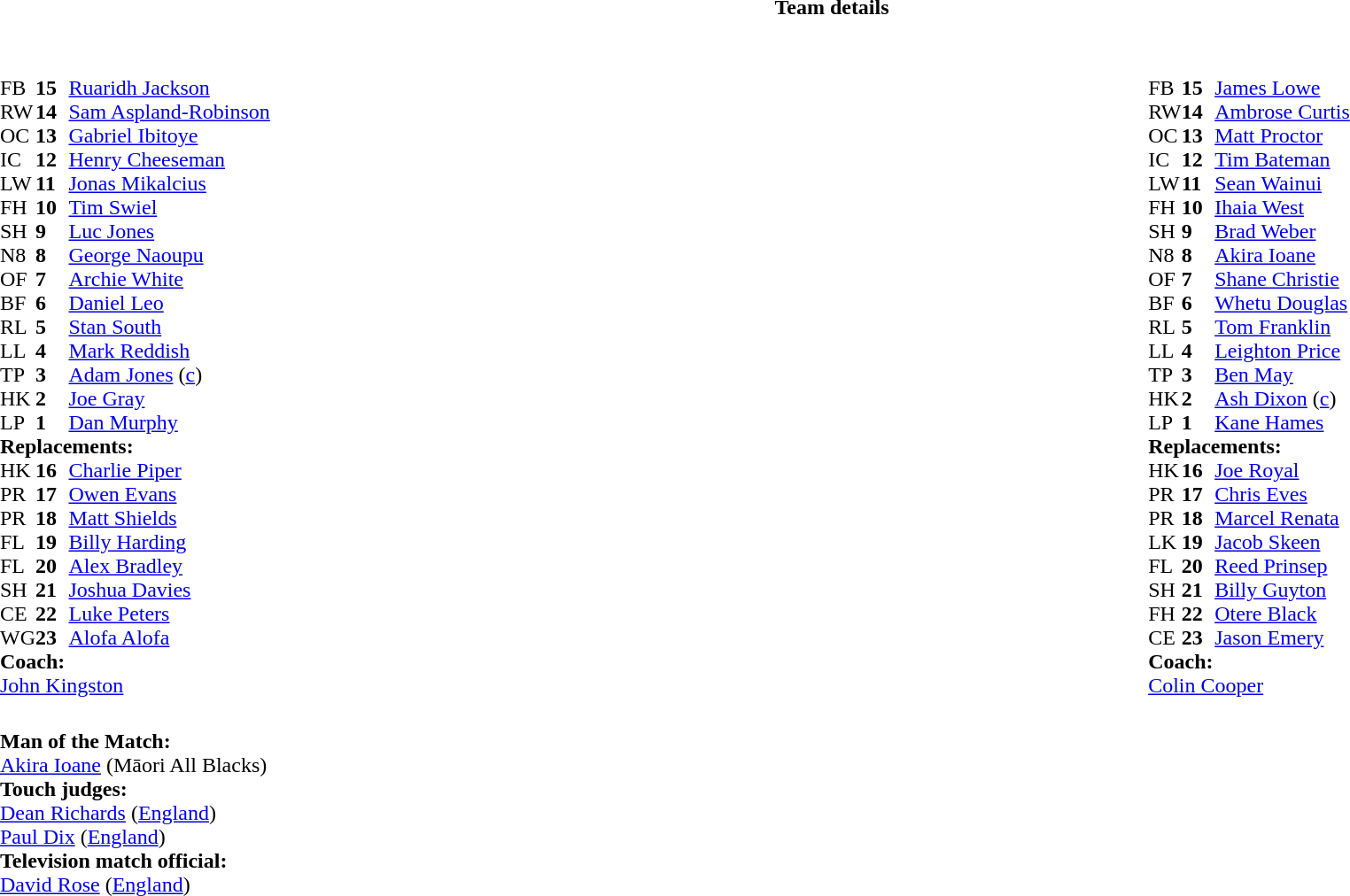<table border="0" width="100%" class="collapsible collapsed">
<tr>
<th>Team details</th>
</tr>
<tr>
<td><br><table width="100%">
<tr>
<td valign="top" width="50%"><br><table style="font-size: 100%" cellspacing="0" cellpadding="0">
<tr>
<th width="25"></th>
<th width="25"></th>
</tr>
<tr>
<td>FB</td>
<td><strong>15</strong></td>
<td> <a href='#'>Ruaridh Jackson</a></td>
</tr>
<tr>
<td>RW</td>
<td><strong>14</strong></td>
<td> <a href='#'>Sam Aspland-Robinson</a></td>
</tr>
<tr>
<td>OC</td>
<td><strong>13</strong></td>
<td> <a href='#'>Gabriel Ibitoye</a></td>
</tr>
<tr>
<td>IC</td>
<td><strong>12</strong></td>
<td> <a href='#'>Henry Cheeseman</a></td>
</tr>
<tr>
<td>LW</td>
<td><strong>11</strong></td>
<td> <a href='#'>Jonas Mikalcius</a></td>
</tr>
<tr>
<td>FH</td>
<td><strong>10</strong></td>
<td> <a href='#'>Tim Swiel</a></td>
<td></td>
<td></td>
</tr>
<tr>
<td>SH</td>
<td><strong>9</strong></td>
<td> <a href='#'>Luc Jones</a></td>
<td></td>
<td></td>
</tr>
<tr>
<td>N8</td>
<td><strong>8</strong></td>
<td> <a href='#'>George Naoupu</a></td>
</tr>
<tr>
<td>OF</td>
<td><strong>7</strong></td>
<td> <a href='#'>Archie White</a></td>
<td></td>
<td></td>
</tr>
<tr>
<td>BF</td>
<td><strong>6</strong></td>
<td> <a href='#'>Daniel Leo</a></td>
<td></td>
<td></td>
</tr>
<tr>
<td>RL</td>
<td><strong>5</strong></td>
<td> <a href='#'>Stan South</a></td>
</tr>
<tr>
<td>LL</td>
<td><strong>4</strong></td>
<td> <a href='#'>Mark Reddish</a></td>
</tr>
<tr>
<td>TP</td>
<td><strong>3</strong></td>
<td> <a href='#'>Adam Jones</a> (<a href='#'>c</a>)</td>
<td></td>
<td></td>
</tr>
<tr>
<td>HK</td>
<td><strong>2</strong></td>
<td> <a href='#'>Joe Gray</a></td>
<td></td>
<td></td>
</tr>
<tr>
<td>LP</td>
<td><strong>1</strong></td>
<td> <a href='#'>Dan Murphy</a></td>
<td></td>
<td></td>
</tr>
<tr>
<td colspan=3><strong>Replacements:</strong></td>
</tr>
<tr>
<td>HK</td>
<td><strong>16</strong></td>
<td> <a href='#'>Charlie Piper</a></td>
<td></td>
<td></td>
<td></td>
</tr>
<tr>
<td>PR</td>
<td><strong>17</strong></td>
<td> <a href='#'>Owen Evans</a></td>
<td></td>
<td></td>
</tr>
<tr>
<td>PR</td>
<td><strong>18</strong></td>
<td> <a href='#'>Matt Shields</a></td>
<td></td>
<td></td>
</tr>
<tr>
<td>FL</td>
<td><strong>19</strong></td>
<td> <a href='#'>Billy Harding</a></td>
<td></td>
<td></td>
</tr>
<tr>
<td>FL</td>
<td><strong>20</strong></td>
<td> <a href='#'>Alex Bradley</a></td>
<td></td>
<td></td>
</tr>
<tr>
<td>SH</td>
<td><strong>21</strong></td>
<td> <a href='#'>Joshua Davies</a></td>
<td></td>
<td></td>
</tr>
<tr>
<td>CE</td>
<td><strong>22</strong></td>
<td> <a href='#'>Luke Peters</a></td>
<td></td>
<td></td>
<td></td>
</tr>
<tr>
<td>WG</td>
<td><strong>23</strong></td>
<td> <a href='#'>Alofa Alofa</a></td>
<td></td>
<td></td>
</tr>
<tr>
<td colspan=3><strong>Coach:</strong></td>
</tr>
<tr>
<td colspan="4"> <a href='#'>John Kingston</a></td>
</tr>
</table>
</td>
<td valign="top" width="50%"><br><table style="font-size: 100%" cellspacing="0" cellpadding="0" align="center">
<tr>
<th width="25"></th>
<th width="25"></th>
</tr>
<tr>
<td>FB</td>
<td><strong>15</strong></td>
<td><a href='#'>James Lowe</a></td>
</tr>
<tr>
<td>RW</td>
<td><strong>14</strong></td>
<td><a href='#'>Ambrose Curtis</a></td>
</tr>
<tr>
<td>OC</td>
<td><strong>13</strong></td>
<td><a href='#'>Matt Proctor</a></td>
</tr>
<tr>
<td>IC</td>
<td><strong>12</strong></td>
<td><a href='#'>Tim Bateman</a></td>
<td></td>
<td></td>
</tr>
<tr>
<td>LW</td>
<td><strong>11</strong></td>
<td><a href='#'>Sean Wainui</a></td>
</tr>
<tr>
<td>FH</td>
<td><strong>10</strong></td>
<td><a href='#'>Ihaia West</a></td>
<td></td>
<td></td>
</tr>
<tr>
<td>SH</td>
<td><strong>9</strong></td>
<td><a href='#'>Brad Weber</a></td>
<td></td>
<td></td>
</tr>
<tr>
<td>N8</td>
<td><strong>8</strong></td>
<td><a href='#'>Akira Ioane</a></td>
</tr>
<tr>
<td>OF</td>
<td><strong>7</strong></td>
<td><a href='#'>Shane Christie</a></td>
<td></td>
<td></td>
</tr>
<tr>
<td>BF</td>
<td><strong>6</strong></td>
<td><a href='#'>Whetu Douglas</a></td>
</tr>
<tr>
<td>RL</td>
<td><strong>5</strong></td>
<td><a href='#'>Tom Franklin</a></td>
</tr>
<tr>
<td>LL</td>
<td><strong>4</strong></td>
<td><a href='#'>Leighton Price</a></td>
<td></td>
<td></td>
</tr>
<tr>
<td>TP</td>
<td><strong>3</strong></td>
<td><a href='#'>Ben May</a></td>
<td></td>
<td></td>
</tr>
<tr>
<td>HK</td>
<td><strong>2</strong></td>
<td><a href='#'>Ash Dixon</a> (<a href='#'>c</a>)</td>
<td></td>
<td></td>
</tr>
<tr>
<td>LP</td>
<td><strong>1</strong></td>
<td><a href='#'>Kane Hames</a></td>
<td></td>
<td></td>
</tr>
<tr>
<td colspan=3><strong>Replacements:</strong></td>
</tr>
<tr>
<td>HK</td>
<td><strong>16</strong></td>
<td><a href='#'>Joe Royal</a></td>
<td></td>
<td></td>
</tr>
<tr>
<td>PR</td>
<td><strong>17</strong></td>
<td><a href='#'>Chris Eves</a></td>
<td></td>
<td></td>
</tr>
<tr>
<td>PR</td>
<td><strong>18</strong></td>
<td><a href='#'>Marcel Renata</a></td>
<td></td>
<td></td>
</tr>
<tr>
<td>LK</td>
<td><strong>19</strong></td>
<td><a href='#'>Jacob Skeen</a></td>
<td></td>
<td></td>
</tr>
<tr>
<td>FL</td>
<td><strong>20</strong></td>
<td><a href='#'>Reed Prinsep</a></td>
<td></td>
<td></td>
</tr>
<tr>
<td>SH</td>
<td><strong>21</strong></td>
<td><a href='#'>Billy Guyton</a></td>
<td></td>
<td></td>
</tr>
<tr>
<td>FH</td>
<td><strong>22</strong></td>
<td><a href='#'>Otere Black</a></td>
<td></td>
<td></td>
</tr>
<tr>
<td>CE</td>
<td><strong>23</strong></td>
<td><a href='#'>Jason Emery</a></td>
<td></td>
<td></td>
</tr>
<tr>
<td colspan=3><strong>Coach:</strong></td>
</tr>
<tr>
<td colspan="4"> <a href='#'>Colin Cooper</a></td>
</tr>
</table>
</td>
</tr>
</table>
<table width=100% style="font-size: 100%">
<tr>
<td><br><strong>Man of the Match:</strong>
<br><a href='#'>Akira Ioane</a> (Māori All Blacks)<br><strong>Touch judges:</strong>
<br><a href='#'>Dean Richards</a> (<a href='#'>England</a>)
<br><a href='#'>Paul Dix</a> (<a href='#'>England</a>)
<br><strong>Television match official:</strong>
<br><a href='#'>David Rose</a> (<a href='#'>England</a>)</td>
</tr>
</table>
</td>
</tr>
</table>
